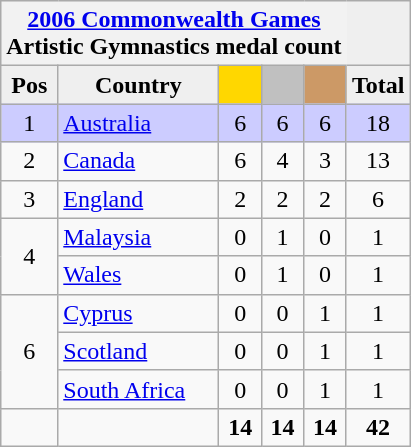<table class="wikitable" style="text-align:center">
<tr bgcolor="#efefef">
<th colspan=5 style="border-right:0px;";><a href='#'>2006 Commonwealth Games</a> <br> Artistic Gymnastics medal count</th>
<td style="border-left:0px";></td>
</tr>
<tr bgcolor="#efefef">
<td><strong>Pos</strong></td>
<td><strong>Country</strong></td>
<td bgcolor="gold"></td>
<td bgcolor="silver"></td>
<td bgcolor="CC9966"></td>
<td><strong>Total</strong></td>
</tr>
<tr style="background:#ccccff">
<td>1</td>
<td style="text-align:left"> <a href='#'>Australia</a></td>
<td>6</td>
<td>6</td>
<td>6</td>
<td>18</td>
</tr>
<tr>
<td>2</td>
<td style="text-align:left"> <a href='#'>Canada</a></td>
<td>6</td>
<td>4</td>
<td>3</td>
<td>13</td>
</tr>
<tr>
<td>3</td>
<td style="text-align:left"> <a href='#'>England</a></td>
<td>2</td>
<td>2</td>
<td>2</td>
<td>6</td>
</tr>
<tr>
<td rowspan="2">4</td>
<td style="text-align:left"> <a href='#'>Malaysia</a></td>
<td>0</td>
<td>1</td>
<td>0</td>
<td>1</td>
</tr>
<tr>
<td style="text-align:left"> <a href='#'>Wales</a></td>
<td>0</td>
<td>1</td>
<td>0</td>
<td>1</td>
</tr>
<tr>
<td rowspan="3">6</td>
<td style="text-align:left"> <a href='#'>Cyprus</a></td>
<td>0</td>
<td>0</td>
<td>1</td>
<td>1</td>
</tr>
<tr>
<td style="text-align:left"> <a href='#'>Scotland</a></td>
<td>0</td>
<td>0</td>
<td>1</td>
<td>1</td>
</tr>
<tr>
<td style="text-align:left"> <a href='#'>South Africa</a></td>
<td>0</td>
<td>0</td>
<td>1</td>
<td>1</td>
</tr>
<tr>
<td></td>
<td></td>
<td><strong>14</strong></td>
<td><strong>14</strong></td>
<td><strong>14</strong></td>
<td><strong>42</strong></td>
</tr>
</table>
